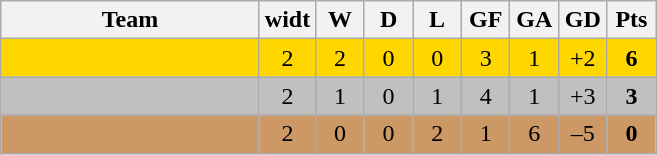<table class="wikitable" style="text-align: center;">
<tr>
<th width=165>Team</th>
<th>widt</th>
<th width=25>W</th>
<th width=25>D</th>
<th width=25>L</th>
<th width=25>GF</th>
<th width=25>GA</th>
<th width=25>GD</th>
<th width=25>Pts</th>
</tr>
<tr bgcolor=gold>
<td align="left"></td>
<td>2</td>
<td>2</td>
<td>0</td>
<td>0</td>
<td>3</td>
<td>1</td>
<td>+2</td>
<td><strong>6</strong></td>
</tr>
<tr bgcolor=silver>
<td align="left"></td>
<td>2</td>
<td>1</td>
<td>0</td>
<td>1</td>
<td>4</td>
<td>1</td>
<td>+3</td>
<td><strong>3</strong></td>
</tr>
<tr bgcolor=#cc9966>
<td align="left"></td>
<td>2</td>
<td>0</td>
<td>0</td>
<td>2</td>
<td>1</td>
<td>6</td>
<td>–5</td>
<td><strong>0</strong></td>
</tr>
</table>
